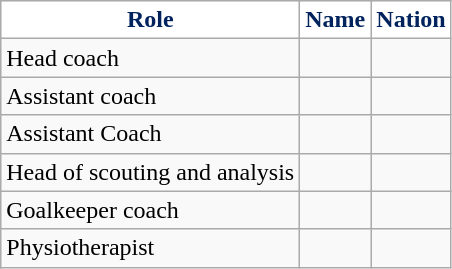<table class="wikitable sortable">
<tr>
<th style="background:white; color:#00235d;" scope="col">Role</th>
<th style="background:white; color:#00235d;" scope="col">Name</th>
<th style="background:white; color:#00235d;" scope="col">Nation</th>
</tr>
<tr>
<td>Head coach</td>
<td></td>
<td></td>
</tr>
<tr>
<td>Assistant coach</td>
<td></td>
<td></td>
</tr>
<tr>
<td>Assistant Coach</td>
<td></td>
<td></td>
</tr>
<tr>
<td>Head of scouting and analysis</td>
<td></td>
<td></td>
</tr>
<tr>
<td>Goalkeeper coach</td>
<td></td>
<td></td>
</tr>
<tr>
<td>Physiotherapist</td>
<td></td>
<td></td>
</tr>
</table>
